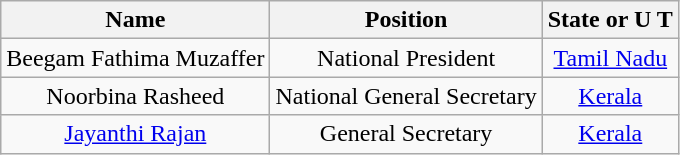<table class="wikitable" style="text-align:center">
<tr>
<th scope="col">Name</th>
<th scope="col">Position</th>
<th scope="col">State or U T</th>
</tr>
<tr>
<td>Beegam Fathima Muzaffer</td>
<td>National President</td>
<td><a href='#'>Tamil Nadu</a></td>
</tr>
<tr>
<td>Noorbina Rasheed </td>
<td>National General Secretary</td>
<td><a href='#'>Kerala</a></td>
</tr>
<tr>
<td><a href='#'>Jayanthi Rajan</a> </td>
<td>General Secretary</td>
<td><a href='#'>Kerala</a></td>
</tr>
</table>
